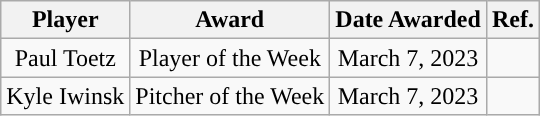<table class="wikitable sortable sortable" style="text-align: center">
<tr align=center>
<th>Player</th>
<th>Award</th>
<th>Date Awarded</th>
<th>Ref.</th>
</tr>
<tr>
<td>Paul Toetz</td>
<td rowspan="1">Player of the Week</td>
<td rowspan="1">March 7, 2023</td>
<td rowspan="1"></td>
</tr>
<tr>
<td>Kyle Iwinsk</td>
<td rowspan="1">Pitcher of the Week</td>
<td rowspan="1">March 7, 2023</td>
<td rowspan="1"></td>
</tr>
</table>
